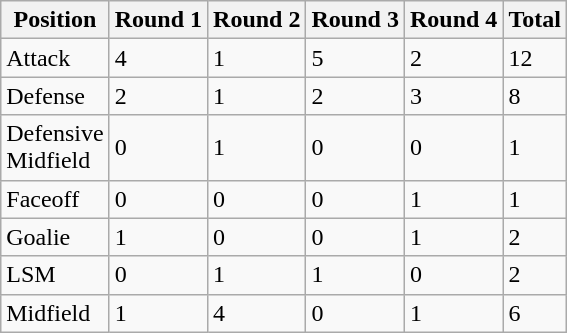<table class="wikitable sortable">
<tr>
<th>Position</th>
<th>Round 1</th>
<th>Round 2</th>
<th>Round 3</th>
<th>Round 4</th>
<th>Total</th>
</tr>
<tr>
<td>Attack</td>
<td>4</td>
<td>1</td>
<td>5</td>
<td>2</td>
<td>12</td>
</tr>
<tr>
<td>Defense</td>
<td>2</td>
<td>1</td>
<td>2</td>
<td>3</td>
<td>8</td>
</tr>
<tr>
<td>Defensive<br>Midfield</td>
<td>0</td>
<td>1</td>
<td>0</td>
<td>0</td>
<td>1</td>
</tr>
<tr>
<td>Faceoff</td>
<td>0</td>
<td>0</td>
<td>0</td>
<td>1</td>
<td>1</td>
</tr>
<tr>
<td>Goalie</td>
<td>1</td>
<td>0</td>
<td>0</td>
<td>1</td>
<td>2</td>
</tr>
<tr>
<td>LSM</td>
<td>0</td>
<td>1</td>
<td>1</td>
<td>0</td>
<td>2</td>
</tr>
<tr>
<td>Midfield</td>
<td>1</td>
<td>4</td>
<td>0</td>
<td>1</td>
<td>6</td>
</tr>
</table>
